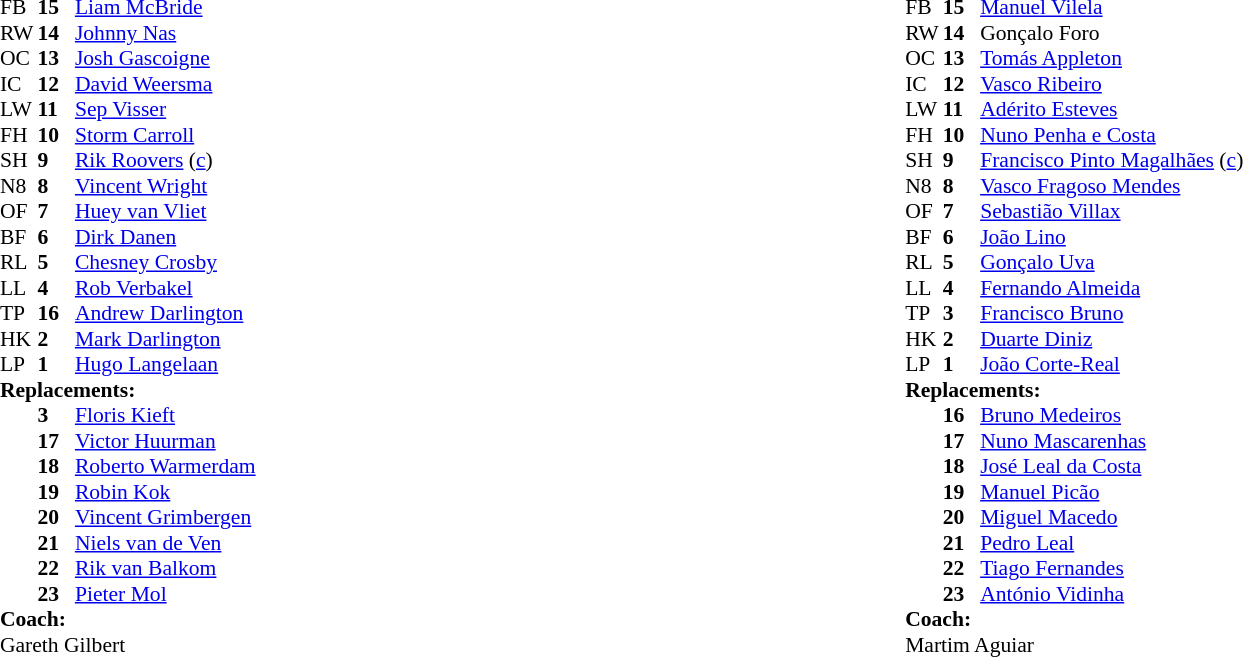<table style="width:100%">
<tr>
<td style="vertical-align:top;width:50%"><br><table style="font-size:90%" cellspacing="0" cellpadding="0" align="center">
<tr>
<th width="25"></th>
<th width="25"></th>
</tr>
<tr>
<td>FB</td>
<td><strong>15</strong></td>
<td><a href='#'>Liam McBride</a></td>
<td></td>
<td></td>
</tr>
<tr>
<td>RW</td>
<td><strong>14</strong></td>
<td><a href='#'>Johnny Nas</a></td>
<td></td>
<td></td>
</tr>
<tr>
<td>OC</td>
<td><strong>13</strong></td>
<td><a href='#'>Josh Gascoigne</a></td>
</tr>
<tr>
<td>IC</td>
<td><strong>12</strong></td>
<td><a href='#'>David Weersma</a></td>
</tr>
<tr>
<td>LW</td>
<td><strong>11</strong></td>
<td><a href='#'>Sep Visser</a></td>
</tr>
<tr>
<td>FH</td>
<td><strong>10</strong></td>
<td><a href='#'>Storm Carroll</a></td>
</tr>
<tr>
<td>SH</td>
<td><strong>9</strong></td>
<td><a href='#'>Rik Roovers</a> (<a href='#'>c</a>)</td>
</tr>
<tr>
<td>N8</td>
<td><strong>8</strong></td>
<td><a href='#'>Vincent Wright</a></td>
</tr>
<tr>
<td>OF</td>
<td><strong>7</strong></td>
<td><a href='#'>Huey van Vliet</a></td>
<td></td>
<td></td>
</tr>
<tr>
<td>BF</td>
<td><strong>6</strong></td>
<td><a href='#'>Dirk Danen</a></td>
<td></td>
<td></td>
</tr>
<tr>
<td>RL</td>
<td><strong>5</strong></td>
<td><a href='#'>Chesney Crosby</a></td>
<td></td>
<td></td>
</tr>
<tr>
<td>LL</td>
<td><strong>4</strong></td>
<td><a href='#'>Rob Verbakel</a></td>
</tr>
<tr>
<td>TP</td>
<td><strong>16</strong></td>
<td><a href='#'>Andrew Darlington</a></td>
<td></td>
<td></td>
<td></td>
<td></td>
</tr>
<tr>
<td>HK</td>
<td><strong>2</strong></td>
<td><a href='#'>Mark Darlington</a></td>
<td></td>
<td></td>
</tr>
<tr>
<td>LP</td>
<td><strong>1</strong></td>
<td><a href='#'>Hugo Langelaan</a></td>
<td></td>
<td></td>
</tr>
<tr>
<td colspan=3><strong>Replacements:</strong></td>
</tr>
<tr>
<td></td>
<td><strong>3</strong></td>
<td><a href='#'>Floris Kieft</a></td>
<td></td>
<td></td>
<td></td>
<td></td>
</tr>
<tr>
<td></td>
<td><strong>17</strong></td>
<td><a href='#'>Victor Huurman</a></td>
<td></td>
<td></td>
</tr>
<tr>
<td></td>
<td><strong>18</strong></td>
<td><a href='#'>Roberto Warmerdam</a></td>
<td></td>
<td></td>
</tr>
<tr>
<td></td>
<td><strong>19</strong></td>
<td><a href='#'>Robin Kok</a></td>
<td></td>
<td></td>
</tr>
<tr>
<td></td>
<td><strong>20</strong></td>
<td><a href='#'>Vincent Grimbergen</a></td>
<td></td>
<td></td>
</tr>
<tr>
<td></td>
<td><strong>21</strong></td>
<td><a href='#'>Niels van de Ven</a></td>
<td></td>
<td></td>
</tr>
<tr>
<td></td>
<td><strong>22</strong></td>
<td><a href='#'>Rik van Balkom</a></td>
<td></td>
<td></td>
</tr>
<tr>
<td></td>
<td><strong>23</strong></td>
<td><a href='#'>Pieter Mol</a></td>
<td></td>
<td></td>
</tr>
<tr>
<td colspan=3><strong>Coach:</strong></td>
</tr>
<tr>
<td colspan="4"> Gareth Gilbert</td>
</tr>
</table>
</td>
<td style="vertical-align:top;width:50%"><br><table style="font-size:90%" cellspacing="0" cellpadding="0" align="center">
<tr>
<th width="25"></th>
<th width="25"></th>
</tr>
<tr>
<td>FB</td>
<td><strong>15</strong></td>
<td><a href='#'>Manuel Vilela</a></td>
</tr>
<tr>
<td>RW</td>
<td><strong>14</strong></td>
<td>Gonçalo Foro</td>
<td></td>
<td></td>
</tr>
<tr>
<td>OC</td>
<td><strong>13</strong></td>
<td><a href='#'>Tomás Appleton</a></td>
</tr>
<tr>
<td>IC</td>
<td><strong>12</strong></td>
<td><a href='#'>Vasco Ribeiro</a></td>
</tr>
<tr>
<td>LW</td>
<td><strong>11</strong></td>
<td><a href='#'>Adérito Esteves</a></td>
<td></td>
<td></td>
</tr>
<tr>
<td>FH</td>
<td><strong>10</strong></td>
<td><a href='#'>Nuno Penha e Costa</a></td>
</tr>
<tr>
<td>SH</td>
<td><strong>9</strong></td>
<td><a href='#'>Francisco Pinto Magalhães</a> (<a href='#'>c</a>)</td>
<td></td>
<td></td>
</tr>
<tr>
<td>N8</td>
<td><strong>8</strong></td>
<td><a href='#'>Vasco Fragoso Mendes</a></td>
</tr>
<tr>
<td>OF</td>
<td><strong>7</strong></td>
<td><a href='#'>Sebastião Villax</a></td>
<td></td>
<td></td>
</tr>
<tr>
<td>BF</td>
<td><strong>6</strong></td>
<td><a href='#'>João Lino</a></td>
</tr>
<tr>
<td>RL</td>
<td><strong>5</strong></td>
<td><a href='#'>Gonçalo Uva</a></td>
</tr>
<tr>
<td>LL</td>
<td><strong>4</strong></td>
<td><a href='#'>Fernando Almeida</a></td>
<td></td>
<td></td>
</tr>
<tr>
<td>TP</td>
<td><strong>3</strong></td>
<td><a href='#'>Francisco Bruno</a></td>
<td></td>
<td></td>
</tr>
<tr>
<td>HK</td>
<td><strong>2</strong></td>
<td><a href='#'>Duarte Diniz</a></td>
<td></td>
<td></td>
</tr>
<tr>
<td>LP</td>
<td><strong>1</strong></td>
<td><a href='#'>João Corte-Real</a></td>
<td></td>
<td></td>
</tr>
<tr>
<td colspan=3><strong>Replacements:</strong></td>
</tr>
<tr>
<td></td>
<td><strong>16</strong></td>
<td><a href='#'>Bruno Medeiros</a></td>
<td></td>
<td></td>
</tr>
<tr>
<td></td>
<td><strong>17</strong></td>
<td><a href='#'>Nuno Mascarenhas</a></td>
<td></td>
<td></td>
</tr>
<tr>
<td></td>
<td><strong>18</strong></td>
<td><a href='#'>José Leal da Costa</a></td>
<td></td>
<td></td>
</tr>
<tr>
<td></td>
<td><strong>19</strong></td>
<td><a href='#'>Manuel Picão</a></td>
<td></td>
<td></td>
</tr>
<tr>
<td></td>
<td><strong>20</strong></td>
<td><a href='#'>Miguel Macedo</a></td>
<td></td>
<td></td>
</tr>
<tr>
<td></td>
<td><strong>21</strong></td>
<td><a href='#'>Pedro Leal</a></td>
<td></td>
<td></td>
</tr>
<tr>
<td></td>
<td><strong>22</strong></td>
<td><a href='#'>Tiago Fernandes</a></td>
<td></td>
<td></td>
</tr>
<tr>
<td></td>
<td><strong>23</strong></td>
<td><a href='#'>António Vidinha</a></td>
<td></td>
<td></td>
</tr>
<tr>
<td colspan=3><strong>Coach:</strong></td>
</tr>
<tr>
<td colspan="4"> Martim Aguiar</td>
</tr>
</table>
</td>
</tr>
</table>
